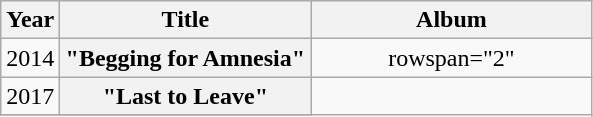<table class="wikitable plainrowheaders" style="text-align:center;">
<tr>
<th scope="col">Year</th>
<th scope="col" style="width:160px;">Title</th>
<th scope="col" style="width:180px;">Album</th>
</tr>
<tr>
<td>2014</td>
<th scope="row">"Begging for Amnesia"<br></th>
<td>rowspan="2" </td>
</tr>
<tr>
<td>2017</td>
<th scope="row">"Last to Leave"<br></th>
</tr>
<tr>
</tr>
</table>
